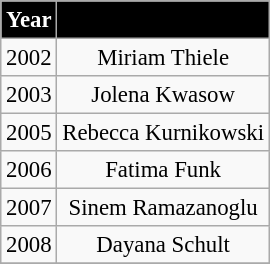<table class="wikitable" style="font-size: 95%; text-align:center">
<tr>
<th style="background-color:#000000;color:#FFFFFF;">Year</th>
<th style="background-color:#000000;color:#FFFFFF;"></th>
</tr>
<tr>
<td>2002</td>
<td>Miriam Thiele</td>
</tr>
<tr>
<td>2003</td>
<td>Jolena Kwasow</td>
</tr>
<tr>
<td>2005</td>
<td>Rebecca Kurnikowski</td>
</tr>
<tr>
<td>2006</td>
<td>Fatima Funk</td>
</tr>
<tr>
<td>2007</td>
<td>Sinem Ramazanoglu</td>
</tr>
<tr>
<td>2008</td>
<td>Dayana Schult</td>
</tr>
<tr>
</tr>
</table>
